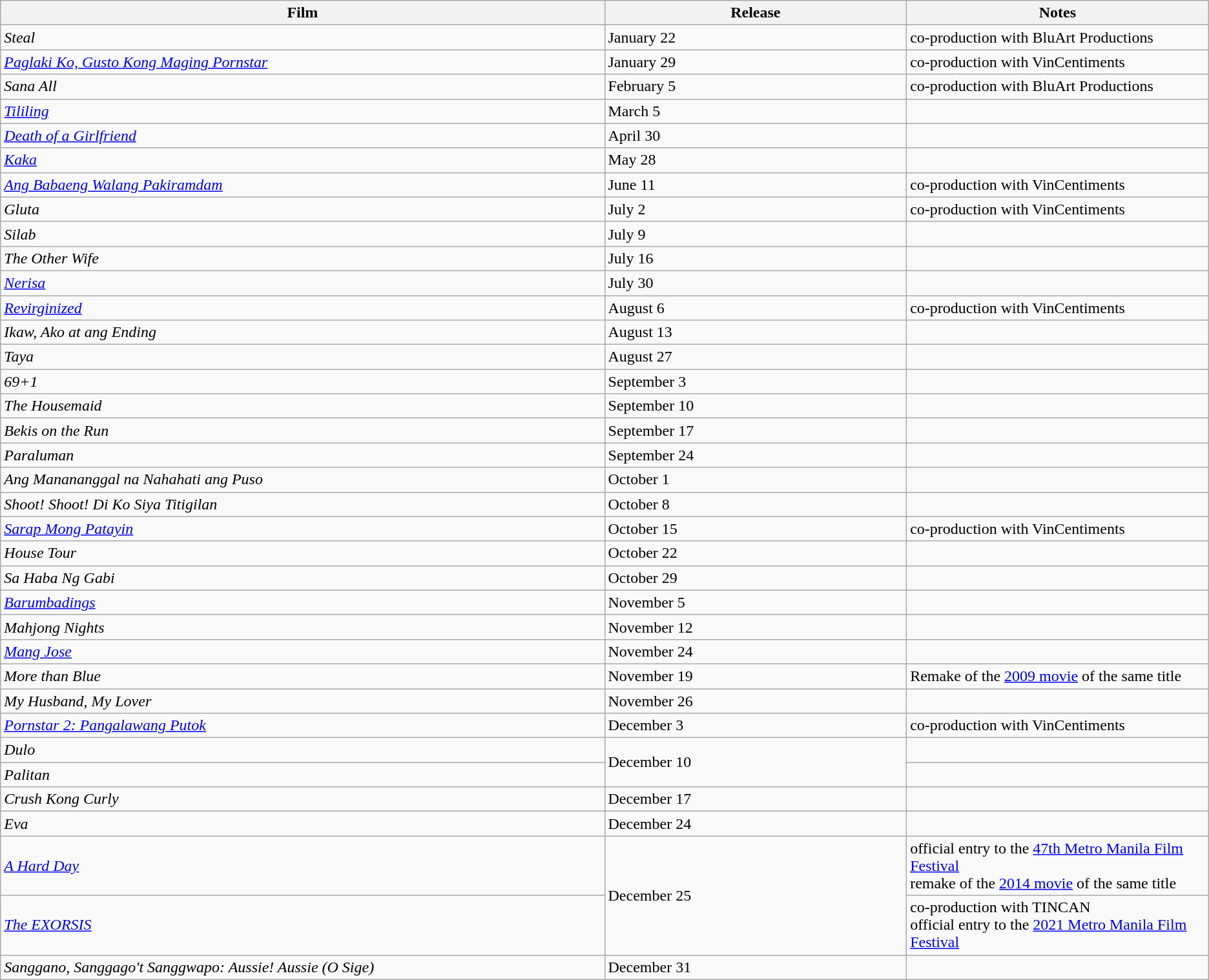<table class="wikitable sortable">
<tr>
<th style="width:30%;">Film</th>
<th style="width:15%;">Release</th>
<th style="width:15%;">Notes</th>
</tr>
<tr>
<td><em>Steal</em></td>
<td>January 22</td>
<td>co-production with BluArt Productions</td>
</tr>
<tr>
<td><em><a href='#'>Paglaki Ko, Gusto Kong Maging Pornstar</a></em></td>
<td>January 29</td>
<td>co-production with VinCentiments</td>
</tr>
<tr>
<td><em>Sana All</em></td>
<td>February 5</td>
<td>co-production with BluArt Productions</td>
</tr>
<tr>
<td><em><a href='#'>Tililing</a></em></td>
<td>March 5</td>
<td></td>
</tr>
<tr>
<td><em><a href='#'>Death of a Girlfriend</a></em></td>
<td>April 30</td>
<td></td>
</tr>
<tr>
<td><em><a href='#'>Kaka</a></em></td>
<td>May 28</td>
<td></td>
</tr>
<tr>
<td><em><a href='#'>Ang Babaeng Walang Pakiramdam</a></em></td>
<td>June 11</td>
<td>co-production with VinCentiments</td>
</tr>
<tr>
<td><em>Gluta</em></td>
<td>July 2</td>
<td>co-production with VinCentiments</td>
</tr>
<tr>
<td><em>Silab</em></td>
<td>July 9</td>
<td></td>
</tr>
<tr>
<td><em>The Other Wife</em></td>
<td>July 16</td>
<td></td>
</tr>
<tr>
<td><em><a href='#'>Nerisa</a></em></td>
<td>July 30</td>
<td></td>
</tr>
<tr>
<td><em><a href='#'>Revirginized</a></em></td>
<td>August 6</td>
<td>co-production with VinCentiments</td>
</tr>
<tr>
<td><em>Ikaw, Ako at ang Ending</em></td>
<td>August 13</td>
<td></td>
</tr>
<tr>
<td><em>Taya</em></td>
<td>August 27</td>
<td></td>
</tr>
<tr>
<td><em>69+1</em></td>
<td>September 3</td>
<td></td>
</tr>
<tr>
<td><em>The Housemaid</em></td>
<td>September 10</td>
<td></td>
</tr>
<tr>
<td><em>Bekis on the Run</em></td>
<td>September 17</td>
<td></td>
</tr>
<tr>
<td><em>Paraluman</em></td>
<td>September 24</td>
<td></td>
</tr>
<tr>
<td><em>Ang Manananggal na Nahahati ang Puso</em></td>
<td>October 1</td>
<td></td>
</tr>
<tr>
<td><em>Shoot! Shoot! Di Ko Siya Titigilan</em></td>
<td>October 8</td>
<td></td>
</tr>
<tr>
<td><em><a href='#'>Sarap Mong Patayin</a></em></td>
<td>October 15</td>
<td>co-production with VinCentiments</td>
</tr>
<tr>
<td><em>House Tour</em></td>
<td>October 22</td>
<td></td>
</tr>
<tr>
<td><em>Sa Haba Ng Gabi</em></td>
<td>October 29</td>
<td></td>
</tr>
<tr>
<td><em><a href='#'>Barumbadings</a></em></td>
<td>November 5</td>
<td></td>
</tr>
<tr>
<td><em>Mahjong Nights</em></td>
<td>November 12</td>
<td></td>
</tr>
<tr>
<td><em><a href='#'>Mang Jose</a></em></td>
<td>November 24</td>
<td></td>
</tr>
<tr>
<td><em>More than Blue</em></td>
<td>November 19</td>
<td>Remake of the <a href='#'>2009 movie</a> of the same title</td>
</tr>
<tr>
<td><em>My Husband, My Lover</em></td>
<td>November 26</td>
<td></td>
</tr>
<tr>
<td><em><a href='#'>Pornstar 2: Pangalawang Putok</a></em></td>
<td>December 3</td>
<td>co-production with VinCentiments</td>
</tr>
<tr>
<td><em>Dulo</em></td>
<td rowspan="2">December 10</td>
<td></td>
</tr>
<tr>
<td><em>Palitan</em></td>
<td></td>
</tr>
<tr>
<td><em>Crush Kong Curly</em></td>
<td>December 17</td>
<td></td>
</tr>
<tr>
<td><em>Eva</em></td>
<td>December 24</td>
<td></td>
</tr>
<tr>
<td><em><a href='#'>A Hard Day</a></em></td>
<td rowspan="2">December 25</td>
<td>official entry to the <a href='#'>47th Metro Manila Film Festival</a> <br> remake of the <a href='#'>2014 movie</a> of the same title</td>
</tr>
<tr>
<td><em><a href='#'>The EXORSIS</a></em></td>
<td>co-production with TINCAN<br>official entry to the <a href='#'>2021 Metro Manila Film Festival</a></td>
</tr>
<tr>
<td><em>Sanggano, Sanggago't Sanggwapo: Aussie! Aussie (O Sige)</em></td>
<td>December 31</td>
<td></td>
</tr>
</table>
